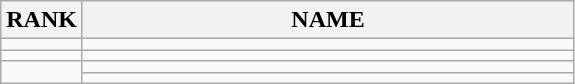<table class="wikitable">
<tr>
<th>RANK</th>
<th style="width: 20em">NAME</th>
</tr>
<tr>
<td align="center"></td>
<td></td>
</tr>
<tr>
<td align="center"></td>
<td></td>
</tr>
<tr>
<td rowspan=2 align="center"></td>
<td></td>
</tr>
<tr>
<td></td>
</tr>
</table>
